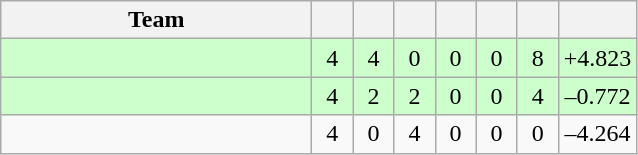<table class="wikitable" style="text-align:center">
<tr>
<th width=200>Team</th>
<th width=20></th>
<th width=20></th>
<th width=20></th>
<th width=20></th>
<th width=20></th>
<th width=20></th>
<th width=45></th>
</tr>
<tr bgcolor=ccffcc>
<td align="left"></td>
<td>4</td>
<td>4</td>
<td>0</td>
<td>0</td>
<td>0</td>
<td>8</td>
<td>+4.823</td>
</tr>
<tr bgcolor=ccffcc>
<td align="left"></td>
<td>4</td>
<td>2</td>
<td>2</td>
<td>0</td>
<td>0</td>
<td>4</td>
<td>–0.772</td>
</tr>
<tr>
<td align="left"></td>
<td>4</td>
<td>0</td>
<td>4</td>
<td>0</td>
<td>0</td>
<td>0</td>
<td>–4.264</td>
</tr>
</table>
